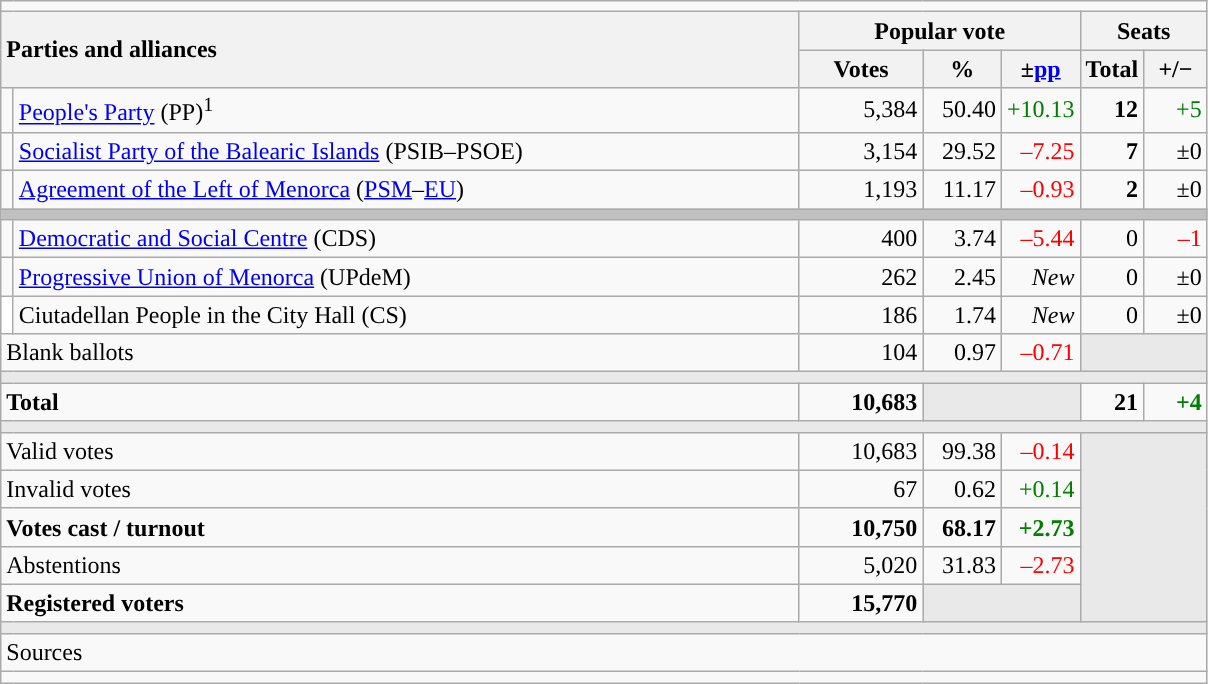<table class="wikitable" style="text-align:right;">
<tr>
<td colspan="7"></td>
</tr>
<tr>
<th style="text-align:left;" rowspan="2" colspan="2" width="525">Parties and alliances</th>
<th colspan="3">Popular vote</th>
<th colspan="2">Seats</th>
</tr>
<tr>
<th width="75">Votes</th>
<th width="45">%</th>
<th width="45">±<a href='#'>pp</a></th>
<th width="35">Total</th>
<th width="35">+/−</th>
</tr>
<tr>
<td width="1" style="color:inherit;background:"></td>
<td align="left"><a href='#'>People's Party</a> (PP)<sup>1</sup></td>
<td>5,384</td>
<td>50.40</td>
<td style="color:green;">+10.13</td>
<td><strong>12</strong></td>
<td style="color:green;">+5</td>
</tr>
<tr>
<td style="color:inherit;background:"></td>
<td align="left"><a href='#'>Socialist Party of the Balearic Islands</a> (PSIB–PSOE)</td>
<td>3,154</td>
<td>29.52</td>
<td style="color:red;">–7.25</td>
<td><strong>7</strong></td>
<td>±0</td>
</tr>
<tr>
<td style="color:inherit;background:"></td>
<td align="left"><a href='#'>Agreement of the Left of Menorca</a> (<a href='#'>PSM</a>–<a href='#'>EU</a>)</td>
<td>1,193</td>
<td>11.17</td>
<td style="color:red;">–0.93</td>
<td><strong>2</strong></td>
<td>±0</td>
</tr>
<tr>
<td colspan="7" bgcolor="#C0C0C0"></td>
</tr>
<tr>
<td style="color:inherit;background:"></td>
<td align="left"><a href='#'>Democratic and Social Centre</a> (CDS)</td>
<td>400</td>
<td>3.74</td>
<td style="color:red;">–5.44</td>
<td>0</td>
<td style="color:red;">–1</td>
</tr>
<tr>
<td style="color:inherit;background:"></td>
<td align="left"><a href='#'>Progressive Union of Menorca</a> (UPdeM)</td>
<td>262</td>
<td>2.45</td>
<td><em>New</em></td>
<td>0</td>
<td>±0</td>
</tr>
<tr>
<td bgcolor="white"></td>
<td align="left">Ciutadellan People in the City Hall (CS)</td>
<td>186</td>
<td>1.74</td>
<td><em>New</em></td>
<td>0</td>
<td>±0</td>
</tr>
<tr>
<td align="left" colspan="2">Blank ballots</td>
<td>104</td>
<td>0.97</td>
<td style="color:red;">–0.71</td>
<td bgcolor="#E9E9E9" colspan="2"></td>
</tr>
<tr>
<td colspan="7" bgcolor="#E9E9E9"></td>
</tr>
<tr style="font-weight:bold;">
<td align="left" colspan="2">Total</td>
<td>10,683</td>
<td bgcolor="#E9E9E9" colspan="2"></td>
<td>21</td>
<td style="color:green;">+4</td>
</tr>
<tr>
<td colspan="7" bgcolor="#E9E9E9"></td>
</tr>
<tr>
<td align="left" colspan="2">Valid votes</td>
<td>10,683</td>
<td>99.38</td>
<td style="color:red;">–0.14</td>
<td bgcolor="#E9E9E9" colspan="2" rowspan="5"></td>
</tr>
<tr>
<td align="left" colspan="2">Invalid votes</td>
<td>67</td>
<td>0.62</td>
<td style="color:green;">+0.14</td>
</tr>
<tr style="font-weight:bold;">
<td align="left" colspan="2">Votes cast / turnout</td>
<td>10,750</td>
<td>68.17</td>
<td style="color:green;">+2.73</td>
</tr>
<tr>
<td align="left" colspan="2">Abstentions</td>
<td>5,020</td>
<td>31.83</td>
<td style="color:red;">–2.73</td>
</tr>
<tr style="font-weight:bold;">
<td align="left" colspan="2">Registered voters</td>
<td>15,770</td>
<td bgcolor="#E9E9E9" colspan="2"></td>
</tr>
<tr>
<td colspan="7" bgcolor="#E9E9E9"></td>
</tr>
<tr>
<td align="left" colspan="7">Sources</td>
</tr>
<tr>
<td colspan="7" style="text-align:left; max-width:790px;"></td>
</tr>
</table>
